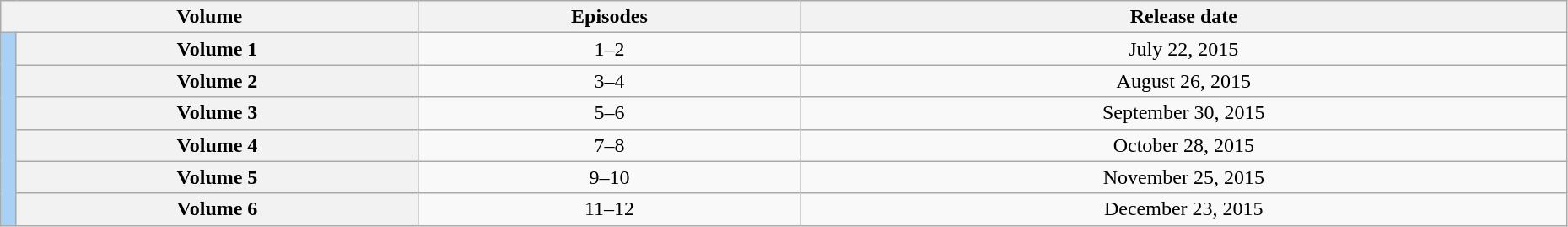<table class="wikitable" style="text-align: center" width="98%">
<tr>
<th scope="column" colspan="2">Volume</th>
<th scope="column">Episodes</th>
<th scope="column">Release date</th>
</tr>
<tr>
<td rowspan="13" width="1%" style="background: #A9D0F5;"></td>
<th scope="row">Volume 1</th>
<td>1–2</td>
<td>July 22, 2015</td>
</tr>
<tr>
<th scope="row">Volume 2</th>
<td>3–4</td>
<td>August 26, 2015</td>
</tr>
<tr>
<th scope="row">Volume 3</th>
<td>5–6</td>
<td>September 30, 2015</td>
</tr>
<tr>
<th scope="row">Volume 4</th>
<td>7–8</td>
<td>October 28, 2015</td>
</tr>
<tr>
<th scope="row">Volume 5</th>
<td>9–10</td>
<td>November 25, 2015</td>
</tr>
<tr>
<th scope="row">Volume 6</th>
<td>11–12</td>
<td>December 23, 2015</td>
</tr>
</table>
